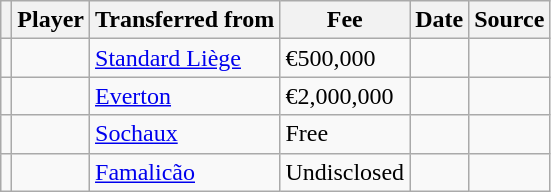<table class="wikitable plainrowheaders sortable">
<tr>
<th></th>
<th scope="col">Player</th>
<th>Transferred from</th>
<th style="width: 65px;">Fee</th>
<th scope="col">Date</th>
<th scope="col">Source</th>
</tr>
<tr>
<td align="center"></td>
<td></td>
<td> <a href='#'>Standard Liège</a></td>
<td>€500,000</td>
<td></td>
<td></td>
</tr>
<tr>
<td align="center"></td>
<td></td>
<td> <a href='#'>Everton</a></td>
<td>€2,000,000</td>
<td></td>
<td></td>
</tr>
<tr>
<td align="center"></td>
<td></td>
<td> <a href='#'>Sochaux</a></td>
<td>Free</td>
<td></td>
<td></td>
</tr>
<tr>
<td align="center"></td>
<td></td>
<td> <a href='#'>Famalicão</a></td>
<td>Undisclosed</td>
<td></td>
<td></td>
</tr>
</table>
